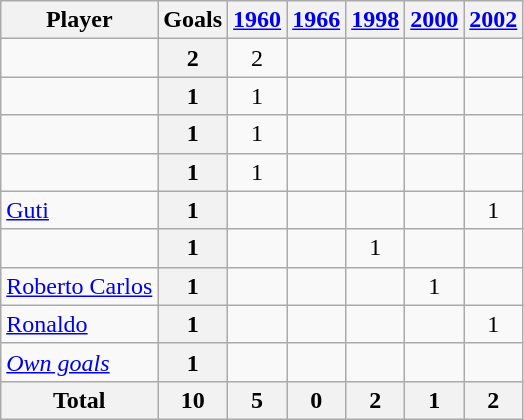<table class="wikitable sortable" style="text-align:center;">
<tr>
<th>Player</th>
<th>Goals</th>
<th><a href='#'>1960</a></th>
<th><a href='#'>1966</a></th>
<th><a href='#'>1998</a></th>
<th><a href='#'>2000</a></th>
<th><a href='#'>2002</a></th>
</tr>
<tr>
<td align="left"> </td>
<th>2</th>
<td>2</td>
<td></td>
<td></td>
<td></td>
<td></td>
</tr>
<tr>
<td align="left"> </td>
<th>1</th>
<td>1</td>
<td></td>
<td></td>
<td></td>
<td></td>
</tr>
<tr>
<td align="left"> </td>
<th>1</th>
<td>1</td>
<td></td>
<td></td>
<td></td>
<td></td>
</tr>
<tr>
<td align="left"> </td>
<th>1</th>
<td>1</td>
<td></td>
<td></td>
<td></td>
<td></td>
</tr>
<tr>
<td align="left"> <a href='#'>Guti</a></td>
<th>1</th>
<td></td>
<td></td>
<td></td>
<td></td>
<td>1</td>
</tr>
<tr>
<td align="left"> </td>
<th>1</th>
<td></td>
<td></td>
<td>1</td>
<td></td>
<td></td>
</tr>
<tr>
<td align="left"> <a href='#'>Roberto Carlos</a></td>
<th>1</th>
<td></td>
<td></td>
<td></td>
<td>1</td>
<td></td>
</tr>
<tr>
<td align="left"> <a href='#'>Ronaldo</a></td>
<th>1</th>
<td></td>
<td></td>
<td></td>
<td></td>
<td>1</td>
</tr>
<tr>
<td align="left"><em><a href='#'>Own goals</a></em></td>
<th>1</th>
<td></td>
<td></td>
<td></td>
<td></td>
<td></td>
</tr>
<tr class="sortbottom">
<th>Total</th>
<th>10</th>
<th>5</th>
<th>0</th>
<th>2</th>
<th>1</th>
<th>2</th>
</tr>
</table>
